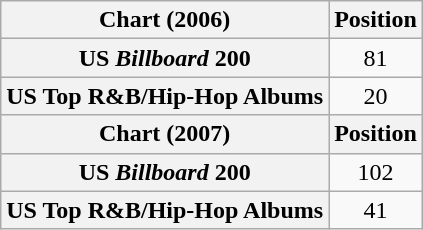<table class="wikitable sortable plainrowheaders">
<tr>
<th scope="col">Chart (2006)</th>
<th scope="col">Position</th>
</tr>
<tr>
<th scope="row">US <em>Billboard</em> 200</th>
<td style="text-align:center;">81</td>
</tr>
<tr>
<th scope="row">US Top R&B/Hip-Hop Albums</th>
<td style="text-align:center;">20</td>
</tr>
<tr>
<th scope="col">Chart (2007)</th>
<th scope="col">Position</th>
</tr>
<tr>
<th scope="row">US <em>Billboard</em> 200</th>
<td style="text-align:center;">102</td>
</tr>
<tr>
<th scope="row">US Top R&B/Hip-Hop Albums</th>
<td style="text-align:center;">41</td>
</tr>
</table>
